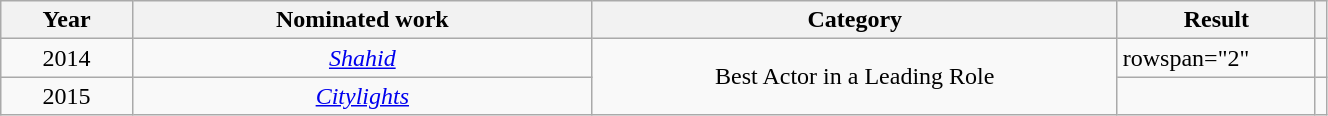<table class="wikitable plainrowheaders sortable" width="70%">
<tr>
<th width="10%">Year</th>
<th width="35%">Nominated work</th>
<th width="40%">Category</th>
<th width="15%">Result</th>
<th scope="col" class="unsortable"></th>
</tr>
<tr>
<td align="center">2014</td>
<td align="center"><em><a href='#'>Shahid</a></em></td>
<td rowspan="2" align="center">Best Actor in a Leading Role</td>
<td>rowspan="2" </td>
<td style="text-align:center;"></td>
</tr>
<tr>
<td align="center">2015</td>
<td align="center"><em><a href='#'>Citylights</a></em></td>
<td style="text-align:center;"></td>
</tr>
</table>
